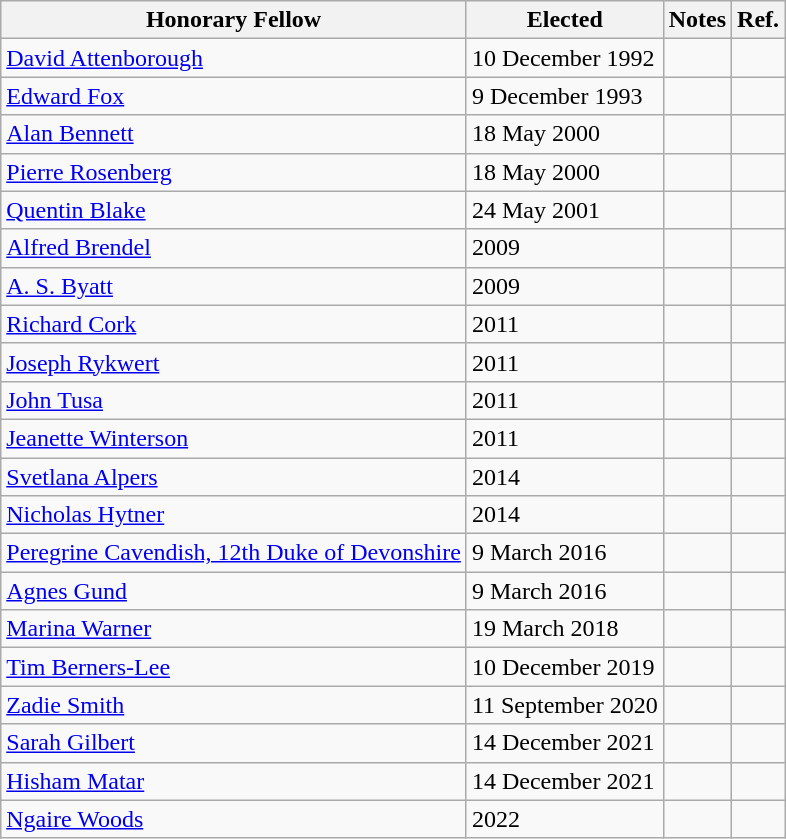<table class="wikitable">
<tr>
<th>Honorary Fellow</th>
<th>Elected</th>
<th>Notes</th>
<th>Ref.</th>
</tr>
<tr>
<td><a href='#'>David Attenborough</a></td>
<td>10 December 1992</td>
<td></td>
<td></td>
</tr>
<tr>
<td><a href='#'>Edward Fox</a></td>
<td>9 December 1993</td>
<td></td>
<td></td>
</tr>
<tr>
<td><a href='#'>Alan Bennett</a></td>
<td>18 May 2000</td>
<td></td>
<td></td>
</tr>
<tr>
<td><a href='#'>Pierre Rosenberg</a></td>
<td>18 May 2000</td>
<td></td>
<td></td>
</tr>
<tr>
<td><a href='#'>Quentin Blake</a></td>
<td>24 May 2001</td>
<td></td>
<td></td>
</tr>
<tr>
<td><a href='#'>Alfred Brendel</a></td>
<td>2009</td>
<td></td>
<td></td>
</tr>
<tr>
<td><a href='#'>A. S. Byatt</a></td>
<td>2009</td>
<td></td>
<td></td>
</tr>
<tr>
<td><a href='#'>Richard Cork</a></td>
<td>2011</td>
<td></td>
<td></td>
</tr>
<tr>
<td><a href='#'>Joseph Rykwert</a></td>
<td>2011</td>
<td></td>
<td></td>
</tr>
<tr>
<td><a href='#'>John Tusa</a></td>
<td>2011</td>
<td></td>
<td></td>
</tr>
<tr>
<td><a href='#'>Jeanette Winterson</a></td>
<td>2011</td>
<td></td>
<td></td>
</tr>
<tr>
<td><a href='#'>Svetlana Alpers</a></td>
<td>2014</td>
<td></td>
<td></td>
</tr>
<tr>
<td><a href='#'>Nicholas Hytner</a></td>
<td>2014</td>
<td></td>
<td></td>
</tr>
<tr>
<td><a href='#'>Peregrine Cavendish, 12th Duke of Devonshire</a></td>
<td>9 March 2016</td>
<td></td>
<td></td>
</tr>
<tr>
<td><a href='#'>Agnes Gund</a></td>
<td>9 March 2016</td>
<td></td>
<td></td>
</tr>
<tr>
<td><a href='#'>Marina Warner</a></td>
<td>19 March 2018</td>
<td></td>
<td></td>
</tr>
<tr>
<td><a href='#'>Tim Berners-Lee</a></td>
<td>10 December 2019</td>
<td></td>
<td></td>
</tr>
<tr>
<td><a href='#'>Zadie Smith</a></td>
<td>11 September 2020</td>
<td></td>
<td></td>
</tr>
<tr>
<td><a href='#'>Sarah Gilbert</a></td>
<td>14 December 2021</td>
<td></td>
<td></td>
</tr>
<tr>
<td><a href='#'>Hisham Matar</a></td>
<td>14 December 2021</td>
<td></td>
<td></td>
</tr>
<tr>
<td><a href='#'>Ngaire Woods</a></td>
<td>2022</td>
<td></td>
<td></td>
</tr>
</table>
